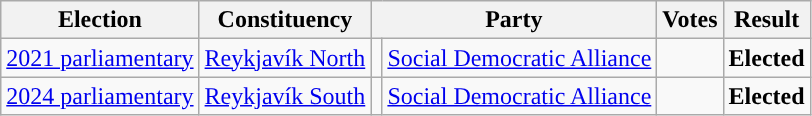<table class="wikitable" style="text-align:left;">
<tr>
<th scope=col>Election</th>
<th scope=col>Constituency</th>
<th scope=col colspan="2">Party</th>
<th scope=col>Votes</th>
<th scope=col>Result</th>
</tr>
<tr>
<td><a href='#'>2021 parliamentary</a></td>
<td><a href='#'>Reykjavík North</a></td>
<td style="background:"></td>
<td><a href='#'>Social Democratic Alliance</a></td>
<td align=right></td>
<td><strong>Elected</strong></td>
</tr>
<tr>
<td><a href='#'>2024 parliamentary</a></td>
<td><a href='#'>Reykjavík South</a></td>
<td style="background:"></td>
<td><a href='#'>Social Democratic Alliance</a></td>
<td align=right></td>
<td><strong>Elected</strong></td>
</tr>
</table>
